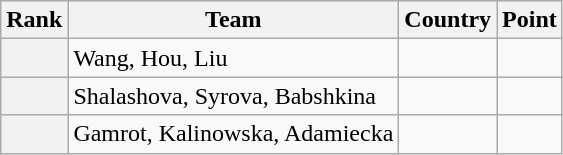<table class="wikitable sortable">
<tr>
<th>Rank</th>
<th>Team</th>
<th>Country</th>
<th>Point</th>
</tr>
<tr>
<th></th>
<td>Wang, Hou, Liu</td>
<td></td>
<td></td>
</tr>
<tr>
<th></th>
<td>Shalashova, Syrova, Babshkina</td>
<td></td>
<td></td>
</tr>
<tr>
<th></th>
<td>Gamrot, Kalinowska, Adamiecka</td>
<td></td>
<td></td>
</tr>
</table>
